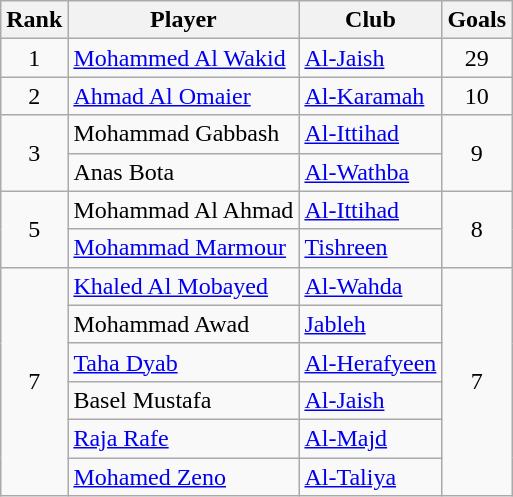<table class="wikitable" style="text-align:center">
<tr>
<th>Rank</th>
<th>Player</th>
<th>Club</th>
<th>Goals</th>
</tr>
<tr>
<td rowspan="1">1</td>
<td align="left"> <a href='#'>Mohammed Al Wakid</a></td>
<td align="left"><a href='#'>Al-Jaish</a></td>
<td rowspan="1">29</td>
</tr>
<tr>
<td rowspan="1">2</td>
<td align="left"> <a href='#'>Ahmad Al Omaier</a></td>
<td align="left"><a href='#'>Al-Karamah</a></td>
<td rowspan="1">10</td>
</tr>
<tr>
<td rowspan="2">3</td>
<td align="left"> Mohammad Gabbash</td>
<td align="left"><a href='#'>Al-Ittihad</a></td>
<td rowspan="2">9</td>
</tr>
<tr>
<td align="left"> Anas Bota</td>
<td align="left"><a href='#'>Al-Wathba</a></td>
</tr>
<tr>
<td rowspan="2">5</td>
<td align="left"> Mohammad Al Ahmad</td>
<td align="left"><a href='#'>Al-Ittihad</a></td>
<td rowspan="2">8</td>
</tr>
<tr>
<td align="left"> <a href='#'>Mohammad Marmour</a></td>
<td align="left"><a href='#'>Tishreen</a></td>
</tr>
<tr>
<td rowspan="6">7</td>
<td align="left"> <a href='#'>Khaled Al Mobayed</a></td>
<td align="left"><a href='#'>Al-Wahda</a></td>
<td rowspan="6">7</td>
</tr>
<tr>
<td align="left"> Mohammad Awad</td>
<td align="left"><a href='#'>Jableh</a></td>
</tr>
<tr>
<td align="left"> <a href='#'>Taha Dyab</a></td>
<td align="left"><a href='#'>Al-Herafyeen</a></td>
</tr>
<tr>
<td align="left"> Basel Mustafa</td>
<td align="left"><a href='#'>Al-Jaish</a></td>
</tr>
<tr>
<td align="left"> <a href='#'>Raja Rafe</a></td>
<td align="left"><a href='#'>Al-Majd</a></td>
</tr>
<tr>
<td align="left"> <a href='#'>Mohamed Zeno</a></td>
<td align="left"><a href='#'>Al-Taliya</a></td>
</tr>
</table>
